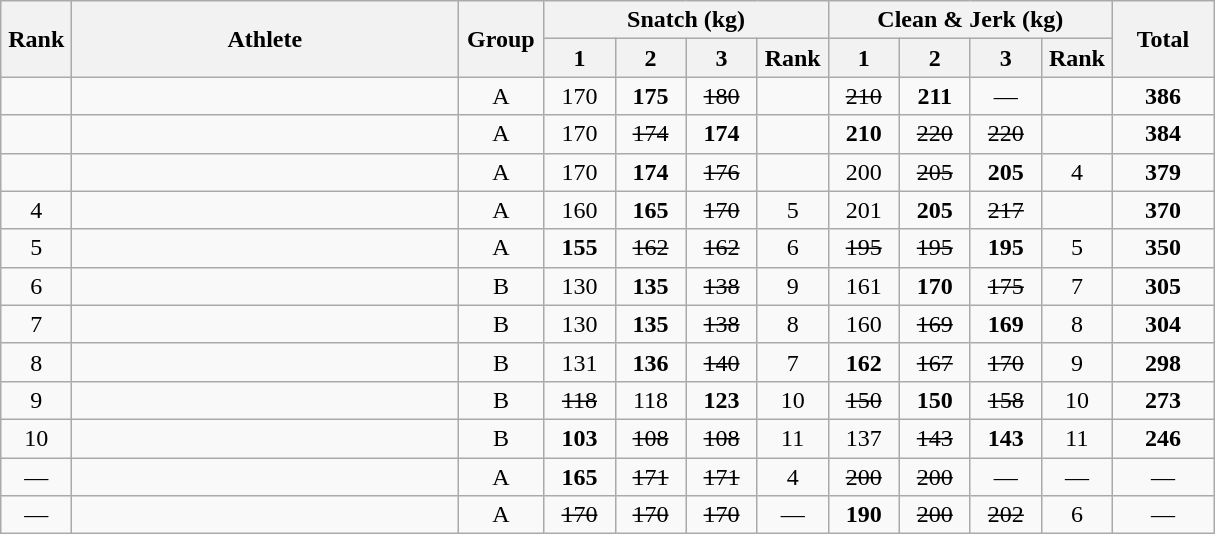<table class = "wikitable" style="text-align:center;">
<tr>
<th rowspan=2 width=40>Rank</th>
<th rowspan=2 width=250>Athlete</th>
<th rowspan=2 width=50>Group</th>
<th colspan=4>Snatch (kg)</th>
<th colspan=4>Clean & Jerk (kg)</th>
<th rowspan=2 width=60>Total</th>
</tr>
<tr>
<th width=40>1</th>
<th width=40>2</th>
<th width=40>3</th>
<th width=40>Rank</th>
<th width=40>1</th>
<th width=40>2</th>
<th width=40>3</th>
<th width=40>Rank</th>
</tr>
<tr>
<td></td>
<td align=left></td>
<td>A</td>
<td>170</td>
<td><strong>175</strong></td>
<td><s>180</s></td>
<td></td>
<td><s>210</s></td>
<td><strong>211</strong></td>
<td>—</td>
<td></td>
<td><strong>386</strong></td>
</tr>
<tr>
<td></td>
<td align=left></td>
<td>A</td>
<td>170</td>
<td><s>174</s></td>
<td><strong>174</strong></td>
<td></td>
<td><strong>210</strong></td>
<td><s>220</s></td>
<td><s>220</s></td>
<td></td>
<td><strong>384</strong></td>
</tr>
<tr>
<td></td>
<td align=left></td>
<td>A</td>
<td>170</td>
<td><strong>174</strong></td>
<td><s>176</s></td>
<td></td>
<td>200</td>
<td><s>205</s></td>
<td><strong>205</strong></td>
<td>4</td>
<td><strong>379</strong></td>
</tr>
<tr>
<td>4</td>
<td align=left></td>
<td>A</td>
<td>160</td>
<td><strong>165</strong></td>
<td><s>170</s></td>
<td>5</td>
<td>201</td>
<td><strong>205</strong></td>
<td><s>217</s></td>
<td></td>
<td><strong>370</strong></td>
</tr>
<tr>
<td>5</td>
<td align=left></td>
<td>A</td>
<td><strong>155</strong></td>
<td><s>162</s></td>
<td><s>162</s></td>
<td>6</td>
<td><s>195</s></td>
<td><s>195</s></td>
<td><strong>195</strong></td>
<td>5</td>
<td><strong>350</strong></td>
</tr>
<tr>
<td>6</td>
<td align=left></td>
<td>B</td>
<td>130</td>
<td><strong>135</strong></td>
<td><s>138</s></td>
<td>9</td>
<td>161</td>
<td><strong>170</strong></td>
<td><s>175</s></td>
<td>7</td>
<td><strong>305</strong></td>
</tr>
<tr>
<td>7</td>
<td align=left></td>
<td>B</td>
<td>130</td>
<td><strong>135</strong></td>
<td><s>138</s></td>
<td>8</td>
<td>160</td>
<td><s>169</s></td>
<td><strong>169</strong></td>
<td>8</td>
<td><strong>304</strong></td>
</tr>
<tr>
<td>8</td>
<td align=left></td>
<td>B</td>
<td>131</td>
<td><strong>136</strong></td>
<td><s>140</s></td>
<td>7</td>
<td><strong>162</strong></td>
<td><s>167</s></td>
<td><s>170</s></td>
<td>9</td>
<td><strong>298</strong></td>
</tr>
<tr>
<td>9</td>
<td align=left></td>
<td>B</td>
<td><s>118</s></td>
<td>118</td>
<td><strong>123</strong></td>
<td>10</td>
<td><s>150</s></td>
<td><strong>150</strong></td>
<td><s>158</s></td>
<td>10</td>
<td><strong>273</strong></td>
</tr>
<tr>
<td>10</td>
<td align=left></td>
<td>B</td>
<td><strong>103</strong></td>
<td><s>108</s></td>
<td><s>108</s></td>
<td>11</td>
<td>137</td>
<td><s>143</s></td>
<td><strong>143</strong></td>
<td>11</td>
<td><strong>246</strong></td>
</tr>
<tr>
<td>—</td>
<td align=left></td>
<td>A</td>
<td><strong>165</strong></td>
<td><s>171</s></td>
<td><s>171</s></td>
<td>4</td>
<td><s>200</s></td>
<td><s>200</s></td>
<td>—</td>
<td>—</td>
<td>—</td>
</tr>
<tr>
<td>—</td>
<td align=left></td>
<td>A</td>
<td><s>170</s></td>
<td><s>170</s></td>
<td><s>170</s></td>
<td>—</td>
<td><strong>190</strong></td>
<td><s>200</s></td>
<td><s>202</s></td>
<td>6</td>
<td>—</td>
</tr>
</table>
